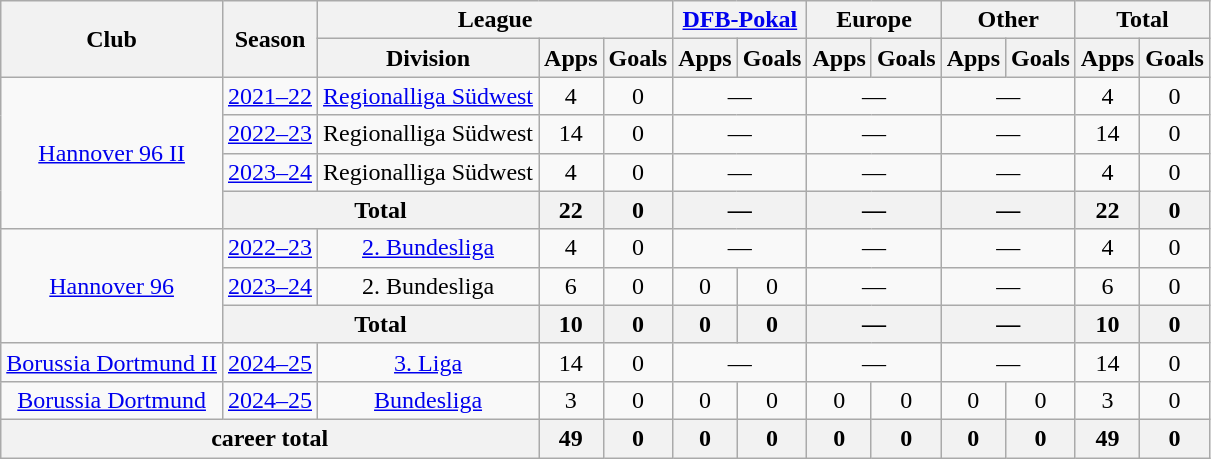<table class=wikitable style=text-align:center>
<tr>
<th rowspan=2>Club</th>
<th rowspan=2>Season</th>
<th colspan=3>League</th>
<th colspan=2><a href='#'>DFB-Pokal</a></th>
<th colspan=2>Europe</th>
<th colspan=2>Other</th>
<th colspan=2>Total</th>
</tr>
<tr>
<th>Division</th>
<th>Apps</th>
<th>Goals</th>
<th>Apps</th>
<th>Goals</th>
<th>Apps</th>
<th>Goals</th>
<th>Apps</th>
<th>Goals</th>
<th>Apps</th>
<th>Goals</th>
</tr>
<tr>
<td rowspan="4"><a href='#'>Hannover 96 II</a></td>
<td><a href='#'>2021–22</a></td>
<td><a href='#'>Regionalliga Südwest</a></td>
<td>4</td>
<td>0</td>
<td colspan="2">—</td>
<td colspan="2">—</td>
<td colspan="2">—</td>
<td>4</td>
<td>0</td>
</tr>
<tr>
<td><a href='#'>2022–23</a></td>
<td>Regionalliga Südwest</td>
<td>14</td>
<td>0</td>
<td colspan="2">—</td>
<td colspan="2">—</td>
<td colspan="2">—</td>
<td>14</td>
<td>0</td>
</tr>
<tr>
<td><a href='#'>2023–24</a></td>
<td>Regionalliga Südwest</td>
<td>4</td>
<td>0</td>
<td colspan="2">—</td>
<td colspan="2">—</td>
<td colspan="2">—</td>
<td>4</td>
<td>0</td>
</tr>
<tr>
<th colspan="2">Total</th>
<th>22</th>
<th>0</th>
<th colspan="2">—</th>
<th colspan="2">—</th>
<th colspan="2">—</th>
<th>22</th>
<th>0</th>
</tr>
<tr>
<td rowspan="3"><a href='#'>Hannover 96</a></td>
<td><a href='#'>2022–23</a></td>
<td><a href='#'>2. Bundesliga</a></td>
<td>4</td>
<td>0</td>
<td colspan="2">—</td>
<td colspan="2">—</td>
<td colspan="2">—</td>
<td>4</td>
<td>0</td>
</tr>
<tr>
<td><a href='#'>2023–24</a></td>
<td>2. Bundesliga</td>
<td>6</td>
<td>0</td>
<td>0</td>
<td>0</td>
<td colspan="2">—</td>
<td colspan="2">—</td>
<td>6</td>
<td>0</td>
</tr>
<tr>
<th colspan="2">Total</th>
<th>10</th>
<th>0</th>
<th>0</th>
<th>0</th>
<th colspan="2">—</th>
<th colspan="2">—</th>
<th>10</th>
<th>0</th>
</tr>
<tr>
<td><a href='#'>Borussia Dortmund II</a></td>
<td><a href='#'>2024–25</a></td>
<td><a href='#'>3. Liga</a></td>
<td>14</td>
<td>0</td>
<td colspan="2">—</td>
<td colspan="2">—</td>
<td colspan="2">—</td>
<td>14</td>
<td>0</td>
</tr>
<tr>
<td><a href='#'>Borussia Dortmund</a></td>
<td><a href='#'>2024–25</a></td>
<td><a href='#'>Bundesliga</a></td>
<td>3</td>
<td>0</td>
<td>0</td>
<td>0</td>
<td>0</td>
<td>0</td>
<td>0</td>
<td>0</td>
<td>3</td>
<td>0</td>
</tr>
<tr>
<th colspan="3">career total</th>
<th>49</th>
<th>0</th>
<th>0</th>
<th>0</th>
<th>0</th>
<th>0</th>
<th>0</th>
<th>0</th>
<th>49</th>
<th>0</th>
</tr>
</table>
